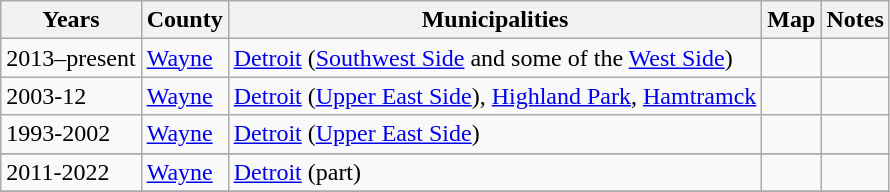<table class=wikitable>
<tr valign=bottom>
<th>Years</th>
<th>County</th>
<th>Municipalities</th>
<th>Map</th>
<th>Notes</th>
</tr>
<tr>
<td>2013–present</td>
<td><a href='#'>Wayne</a></td>
<td><a href='#'>Detroit</a> (<a href='#'>Southwest Side</a> and some of the <a href='#'>West Side</a>)</td>
<td></td>
<td></td>
</tr>
<tr>
<td>2003-12</td>
<td><a href='#'>Wayne</a></td>
<td><a href='#'>Detroit</a> (<a href='#'>Upper East Side</a>), <a href='#'>Highland Park</a>, <a href='#'>Hamtramck</a></td>
<td></td>
<td></td>
</tr>
<tr>
<td>1993-2002</td>
<td><a href='#'>Wayne</a></td>
<td><a href='#'>Detroit</a> (<a href='#'>Upper East Side</a>)</td>
<td></td>
<td></td>
</tr>
<tr>
</tr>
<tr>
<td>2011-2022</td>
<td><a href='#'>Wayne</a></td>
<td><a href='#'>Detroit</a> (part)</td>
<td></td>
<td></td>
</tr>
<tr>
</tr>
</table>
